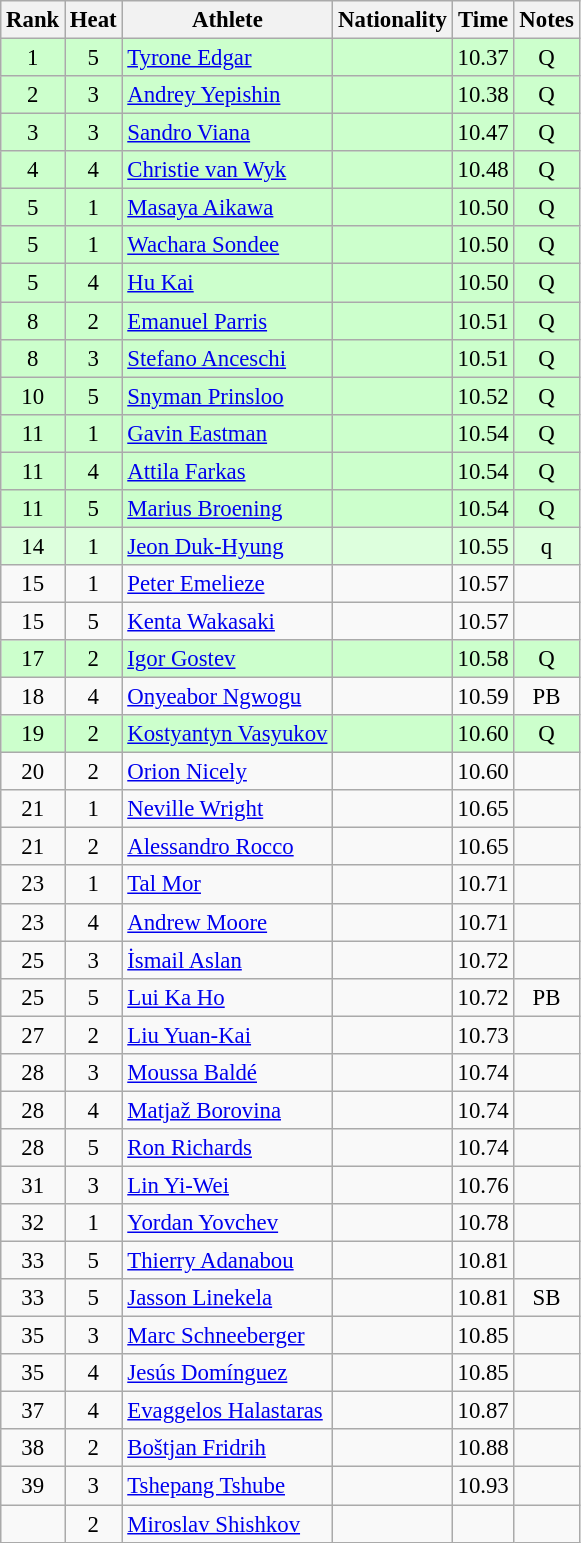<table class="wikitable sortable" style="text-align:center;font-size:95%">
<tr>
<th>Rank</th>
<th>Heat</th>
<th>Athlete</th>
<th>Nationality</th>
<th>Time</th>
<th>Notes</th>
</tr>
<tr bgcolor=ccffcc>
<td>1</td>
<td>5</td>
<td align="left"><a href='#'>Tyrone Edgar</a></td>
<td align=left></td>
<td>10.37</td>
<td>Q</td>
</tr>
<tr bgcolor=ccffcc>
<td>2</td>
<td>3</td>
<td align="left"><a href='#'>Andrey Yepishin</a></td>
<td align=left></td>
<td>10.38</td>
<td>Q</td>
</tr>
<tr bgcolor=ccffcc>
<td>3</td>
<td>3</td>
<td align="left"><a href='#'>Sandro Viana</a></td>
<td align=left></td>
<td>10.47</td>
<td>Q</td>
</tr>
<tr bgcolor=ccffcc>
<td>4</td>
<td>4</td>
<td align="left"><a href='#'>Christie van Wyk</a></td>
<td align=left></td>
<td>10.48</td>
<td>Q</td>
</tr>
<tr bgcolor=ccffcc>
<td>5</td>
<td>1</td>
<td align="left"><a href='#'>Masaya Aikawa</a></td>
<td align=left></td>
<td>10.50</td>
<td>Q</td>
</tr>
<tr bgcolor=ccffcc>
<td>5</td>
<td>1</td>
<td align="left"><a href='#'>Wachara Sondee</a></td>
<td align=left></td>
<td>10.50</td>
<td>Q</td>
</tr>
<tr bgcolor=ccffcc>
<td>5</td>
<td>4</td>
<td align="left"><a href='#'>Hu Kai</a></td>
<td align=left></td>
<td>10.50</td>
<td>Q</td>
</tr>
<tr bgcolor=ccffcc>
<td>8</td>
<td>2</td>
<td align="left"><a href='#'>Emanuel Parris</a></td>
<td align=left></td>
<td>10.51</td>
<td>Q</td>
</tr>
<tr bgcolor=ccffcc>
<td>8</td>
<td>3</td>
<td align="left"><a href='#'>Stefano Anceschi</a></td>
<td align=left></td>
<td>10.51</td>
<td>Q</td>
</tr>
<tr bgcolor=ccffcc>
<td>10</td>
<td>5</td>
<td align="left"><a href='#'>Snyman Prinsloo</a></td>
<td align=left></td>
<td>10.52</td>
<td>Q</td>
</tr>
<tr bgcolor=ccffcc>
<td>11</td>
<td>1</td>
<td align="left"><a href='#'>Gavin Eastman</a></td>
<td align=left></td>
<td>10.54</td>
<td>Q</td>
</tr>
<tr bgcolor=ccffcc>
<td>11</td>
<td>4</td>
<td align="left"><a href='#'>Attila Farkas</a></td>
<td align=left></td>
<td>10.54</td>
<td>Q</td>
</tr>
<tr bgcolor=ccffcc>
<td>11</td>
<td>5</td>
<td align="left"><a href='#'>Marius Broening</a></td>
<td align=left></td>
<td>10.54</td>
<td>Q</td>
</tr>
<tr bgcolor=ddffdd>
<td>14</td>
<td>1</td>
<td align="left"><a href='#'>Jeon Duk-Hyung</a></td>
<td align=left></td>
<td>10.55</td>
<td>q</td>
</tr>
<tr>
<td>15</td>
<td>1</td>
<td align="left"><a href='#'>Peter Emelieze</a></td>
<td align=left></td>
<td>10.57</td>
<td></td>
</tr>
<tr>
<td>15</td>
<td>5</td>
<td align="left"><a href='#'>Kenta Wakasaki</a></td>
<td align=left></td>
<td>10.57</td>
<td></td>
</tr>
<tr bgcolor=ccffcc>
<td>17</td>
<td>2</td>
<td align="left"><a href='#'>Igor Gostev</a></td>
<td align=left></td>
<td>10.58</td>
<td>Q</td>
</tr>
<tr>
<td>18</td>
<td>4</td>
<td align="left"><a href='#'>Onyeabor Ngwogu</a></td>
<td align=left></td>
<td>10.59</td>
<td>PB</td>
</tr>
<tr bgcolor=ccffcc>
<td>19</td>
<td>2</td>
<td align="left"><a href='#'>Kostyantyn Vasyukov</a></td>
<td align=left></td>
<td>10.60</td>
<td>Q</td>
</tr>
<tr>
<td>20</td>
<td>2</td>
<td align="left"><a href='#'>Orion Nicely</a></td>
<td align=left></td>
<td>10.60</td>
<td></td>
</tr>
<tr>
<td>21</td>
<td>1</td>
<td align="left"><a href='#'>Neville Wright</a></td>
<td align=left></td>
<td>10.65</td>
<td></td>
</tr>
<tr>
<td>21</td>
<td>2</td>
<td align="left"><a href='#'>Alessandro Rocco</a></td>
<td align=left></td>
<td>10.65</td>
<td></td>
</tr>
<tr>
<td>23</td>
<td>1</td>
<td align="left"><a href='#'>Tal Mor</a></td>
<td align=left></td>
<td>10.71</td>
<td></td>
</tr>
<tr>
<td>23</td>
<td>4</td>
<td align="left"><a href='#'>Andrew Moore</a></td>
<td align=left></td>
<td>10.71</td>
<td></td>
</tr>
<tr>
<td>25</td>
<td>3</td>
<td align="left"><a href='#'>İsmail Aslan</a></td>
<td align=left></td>
<td>10.72</td>
<td></td>
</tr>
<tr>
<td>25</td>
<td>5</td>
<td align="left"><a href='#'>Lui Ka Ho</a></td>
<td align=left></td>
<td>10.72</td>
<td>PB</td>
</tr>
<tr>
<td>27</td>
<td>2</td>
<td align="left"><a href='#'>Liu Yuan-Kai</a></td>
<td align=left></td>
<td>10.73</td>
<td></td>
</tr>
<tr>
<td>28</td>
<td>3</td>
<td align="left"><a href='#'>Moussa Baldé</a></td>
<td align=left></td>
<td>10.74</td>
<td></td>
</tr>
<tr>
<td>28</td>
<td>4</td>
<td align="left"><a href='#'>Matjaž Borovina</a></td>
<td align=left></td>
<td>10.74</td>
<td></td>
</tr>
<tr>
<td>28</td>
<td>5</td>
<td align="left"><a href='#'>Ron Richards</a></td>
<td align=left></td>
<td>10.74</td>
<td></td>
</tr>
<tr>
<td>31</td>
<td>3</td>
<td align="left"><a href='#'>Lin Yi-Wei</a></td>
<td align=left></td>
<td>10.76</td>
<td></td>
</tr>
<tr>
<td>32</td>
<td>1</td>
<td align="left"><a href='#'>Yordan Yovchev</a></td>
<td align=left></td>
<td>10.78</td>
<td></td>
</tr>
<tr>
<td>33</td>
<td>5</td>
<td align="left"><a href='#'>Thierry Adanabou</a></td>
<td align=left></td>
<td>10.81</td>
<td></td>
</tr>
<tr>
<td>33</td>
<td>5</td>
<td align="left"><a href='#'>Jasson Linekela</a></td>
<td align=left></td>
<td>10.81</td>
<td>SB</td>
</tr>
<tr>
<td>35</td>
<td>3</td>
<td align="left"><a href='#'>Marc Schneeberger</a></td>
<td align=left></td>
<td>10.85</td>
<td></td>
</tr>
<tr>
<td>35</td>
<td>4</td>
<td align="left"><a href='#'>Jesús Domínguez</a></td>
<td align=left></td>
<td>10.85</td>
<td></td>
</tr>
<tr>
<td>37</td>
<td>4</td>
<td align="left"><a href='#'>Evaggelos Halastaras</a></td>
<td align=left></td>
<td>10.87</td>
<td></td>
</tr>
<tr>
<td>38</td>
<td>2</td>
<td align="left"><a href='#'>Boštjan Fridrih</a></td>
<td align=left></td>
<td>10.88</td>
<td></td>
</tr>
<tr>
<td>39</td>
<td>3</td>
<td align="left"><a href='#'>Tshepang Tshube</a></td>
<td align=left></td>
<td>10.93</td>
<td></td>
</tr>
<tr>
<td></td>
<td>2</td>
<td align="left"><a href='#'>Miroslav Shishkov</a></td>
<td align=left></td>
<td></td>
<td></td>
</tr>
</table>
